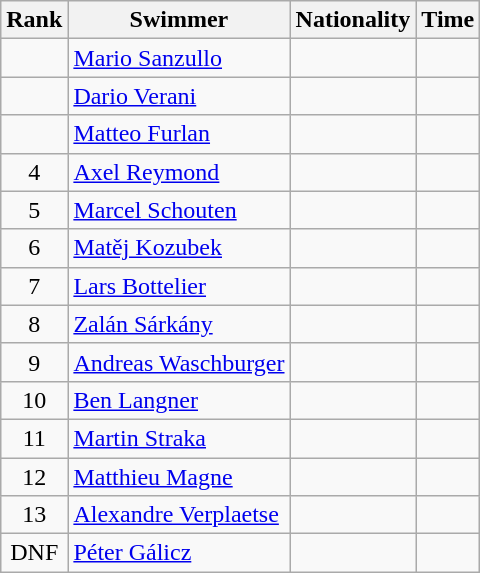<table class="wikitable sortable" style="text-align:center">
<tr>
<th>Rank</th>
<th>Swimmer</th>
<th>Nationality</th>
<th>Time</th>
</tr>
<tr>
<td></td>
<td align=left><a href='#'>Mario Sanzullo</a></td>
<td align=left></td>
<td></td>
</tr>
<tr>
<td></td>
<td align=left><a href='#'>Dario Verani</a></td>
<td align=left></td>
<td></td>
</tr>
<tr>
<td></td>
<td align=left><a href='#'>Matteo Furlan</a></td>
<td align=left></td>
<td></td>
</tr>
<tr>
<td>4</td>
<td align=left><a href='#'>Axel Reymond</a></td>
<td align=left></td>
<td></td>
</tr>
<tr>
<td>5</td>
<td align=left><a href='#'>Marcel Schouten</a></td>
<td align=left></td>
<td></td>
</tr>
<tr>
<td>6</td>
<td align=left><a href='#'>Matěj Kozubek</a></td>
<td align=left></td>
<td></td>
</tr>
<tr>
<td>7</td>
<td align=left><a href='#'>Lars Bottelier</a></td>
<td align=left></td>
<td></td>
</tr>
<tr>
<td>8</td>
<td align=left><a href='#'>Zalán Sárkány</a></td>
<td align=left></td>
<td></td>
</tr>
<tr>
<td>9</td>
<td align=left><a href='#'>Andreas Waschburger</a></td>
<td align=left></td>
<td></td>
</tr>
<tr>
<td>10</td>
<td align=left><a href='#'>Ben Langner</a></td>
<td align=left></td>
<td></td>
</tr>
<tr>
<td>11</td>
<td align=left><a href='#'>Martin Straka</a></td>
<td align=left></td>
<td></td>
</tr>
<tr>
<td>12</td>
<td align=left><a href='#'>Matthieu Magne</a></td>
<td align=left></td>
<td></td>
</tr>
<tr>
<td>13</td>
<td align=left><a href='#'>Alexandre Verplaetse</a></td>
<td align=left></td>
<td></td>
</tr>
<tr>
<td>DNF</td>
<td align=left><a href='#'>Péter Gálicz</a></td>
<td align=left></td>
<td></td>
</tr>
</table>
